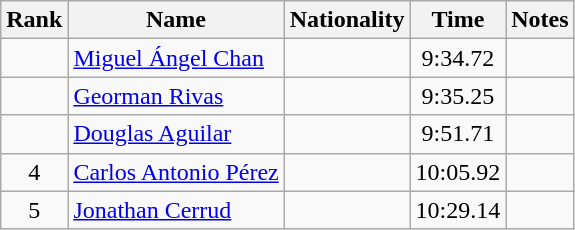<table class="wikitable sortable" style="text-align:center">
<tr>
<th>Rank</th>
<th>Name</th>
<th>Nationality</th>
<th>Time</th>
<th>Notes</th>
</tr>
<tr>
<td></td>
<td align=left><a href='#'>Miguel Ángel Chan</a></td>
<td align=left></td>
<td>9:34.72</td>
<td></td>
</tr>
<tr>
<td></td>
<td align=left><a href='#'>Georman Rivas</a></td>
<td align=left></td>
<td>9:35.25</td>
<td></td>
</tr>
<tr>
<td></td>
<td align=left><a href='#'>Douglas Aguilar</a></td>
<td align=left></td>
<td>9:51.71</td>
<td></td>
</tr>
<tr>
<td>4</td>
<td align=left><a href='#'>Carlos Antonio Pérez</a></td>
<td align=left></td>
<td>10:05.92</td>
<td></td>
</tr>
<tr>
<td>5</td>
<td align=left><a href='#'>Jonathan Cerrud</a></td>
<td align=left></td>
<td>10:29.14</td>
<td></td>
</tr>
</table>
